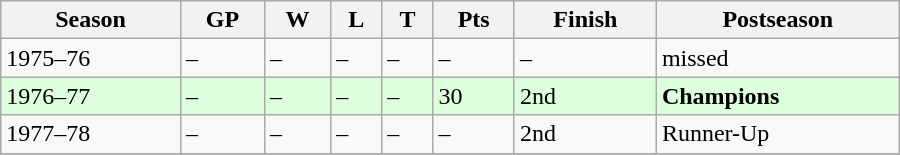<table class="wikitable" width=600>
<tr>
<th>Season</th>
<th>GP</th>
<th>W</th>
<th>L</th>
<th>T</th>
<th>Pts</th>
<th>Finish</th>
<th>Postseason</th>
</tr>
<tr>
<td>1975–76</td>
<td>–</td>
<td>–</td>
<td>–</td>
<td>–</td>
<td>–</td>
<td>–</td>
<td>missed</td>
</tr>
<tr bgcolor=ddffdd>
<td>1976–77</td>
<td>–</td>
<td>–</td>
<td>–</td>
<td>–</td>
<td>30</td>
<td>2nd</td>
<td><strong>Champions</strong></td>
</tr>
<tr>
<td>1977–78</td>
<td>–</td>
<td>–</td>
<td>–</td>
<td>–</td>
<td>–</td>
<td>2nd</td>
<td>Runner-Up</td>
</tr>
<tr>
</tr>
</table>
